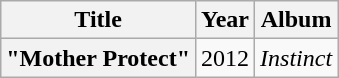<table class="wikitable plainrowheaders" style="text-align:center;">
<tr>
<th scope="col">Title</th>
<th scope="col">Year</th>
<th scope="col">Album</th>
</tr>
<tr>
<th scope="row">"Mother Protect"</th>
<td>2012</td>
<td><em>Instinct</em></td>
</tr>
</table>
